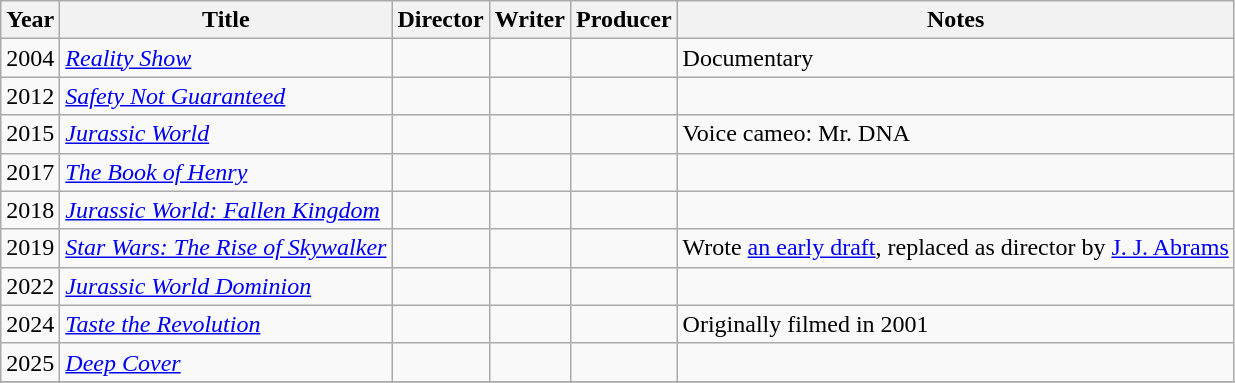<table class="wikitable">
<tr>
<th>Year</th>
<th>Title</th>
<th>Director</th>
<th>Writer</th>
<th>Producer</th>
<th>Notes</th>
</tr>
<tr>
<td>2004</td>
<td><em><a href='#'>Reality Show</a></em></td>
<td></td>
<td></td>
<td></td>
<td>Documentary</td>
</tr>
<tr>
<td>2012</td>
<td><em><a href='#'>Safety Not Guaranteed</a></em></td>
<td></td>
<td></td>
<td></td>
<td></td>
</tr>
<tr>
<td>2015</td>
<td><em><a href='#'>Jurassic World</a></em></td>
<td></td>
<td></td>
<td></td>
<td>Voice cameo: Mr. DNA</td>
</tr>
<tr>
<td>2017</td>
<td><em><a href='#'>The Book of Henry</a></em></td>
<td></td>
<td></td>
<td></td>
<td></td>
</tr>
<tr>
<td>2018</td>
<td><em><a href='#'>Jurassic World: Fallen Kingdom</a></em></td>
<td></td>
<td></td>
<td></td>
<td></td>
</tr>
<tr>
<td>2019</td>
<td><em><a href='#'>Star Wars: The Rise of Skywalker</a></em></td>
<td></td>
<td></td>
<td></td>
<td>Wrote <a href='#'>an early draft</a>, replaced as director by <a href='#'>J. J. Abrams</a></td>
</tr>
<tr>
<td>2022</td>
<td><em><a href='#'>Jurassic World Dominion</a></em></td>
<td></td>
<td></td>
<td></td>
<td></td>
</tr>
<tr>
<td>2024</td>
<td><em><a href='#'>Taste the Revolution</a></em></td>
<td></td>
<td></td>
<td></td>
<td>Originally filmed in 2001</td>
</tr>
<tr>
<td>2025</td>
<td><em><a href='#'>Deep Cover</a></em></td>
<td></td>
<td></td>
<td></td>
<td></td>
</tr>
<tr>
</tr>
</table>
